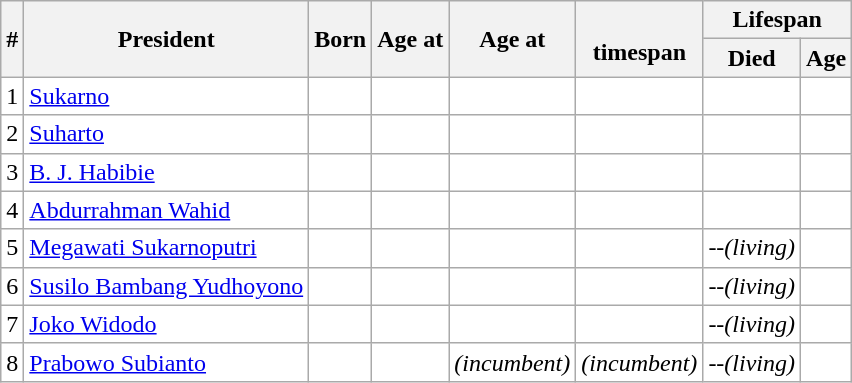<table class="sortable wikitable">
<tr>
<th rowspan=2><abbr>#</abbr></th>
<th rowspan=2>President</th>
<th rowspan=2>Born</th>
<th rowspan=2>Age at<br></th>
<th rowspan=2>Age at<br></th>
<th rowspan=2><br>timespan</th>
<th colspan=2>Lifespan</th>
</tr>
<tr>
<th>Died</th>
<th>Age</th>
</tr>
<tr style="text-align: left; background:#FFFFFF">
<td>1</td>
<td><a href='#'>Sukarno</a></td>
<td></td>
<td><br></td>
<td><br></td>
<td></td>
<td></td>
<td></td>
</tr>
<tr style="text-align: left; background:#FFFFFF">
<td>2</td>
<td><a href='#'>Suharto</a></td>
<td></td>
<td><br></td>
<td><br></td>
<td></td>
<td></td>
<td></td>
</tr>
<tr style="text-align: left; background:#FFFFFF">
<td>3</td>
<td data-sort-value="Bacharudin"><a href='#'>B. J. Habibie</a></td>
<td></td>
<td><br></td>
<td><br></td>
<td></td>
<td></td>
<td></td>
</tr>
<tr style="text-align: left; background:#FFFFFF">
<td>4</td>
<td data-sort-value="Abdurrahman"><a href='#'>Abdurrahman Wahid</a></td>
<td></td>
<td><br></td>
<td><br></td>
<td></td>
<td></td>
<td></td>
</tr>
<tr style="text-align: left; background:#FFFFFF">
<td>5</td>
<td data-sort-value="Megawati"><a href='#'>Megawati Sukarnoputri</a></td>
<td></td>
<td><br></td>
<td><br></td>
<td></td>
<td><span>--</span><em>(living)</em></td>
<td><em></em></td>
</tr>
<tr style="text-align: left; background:#FFFFFF">
<td>6</td>
<td data-sort-value="Susilo"><a href='#'>Susilo Bambang Yudhoyono</a></td>
<td></td>
<td><br></td>
<td><br></td>
<td></td>
<td><span>--</span><em>(living)</em></td>
<td><em></em></td>
</tr>
<tr style="text-align: left; background:#FFFFFF">
<td>7</td>
<td data-sort-value="Joko"><a href='#'>Joko Widodo</a></td>
<td></td>
<td><br></td>
<td><br></td>
<td></td>
<td><span>--</span><em>(living)</em></td>
<td><em></em></td>
</tr>
<tr style="text-align: left; background:#FFFFFF">
<td>8</td>
<td data-sort-value="Prabowo"><a href='#'>Prabowo Subianto</a></td>
<td></td>
<td><br></td>
<td><em>(incumbent)</em></td>
<td><em>(incumbent)</em></td>
<td><span>--</span><em>(living)</em></td>
<td><em></em></td>
</tr>
</table>
